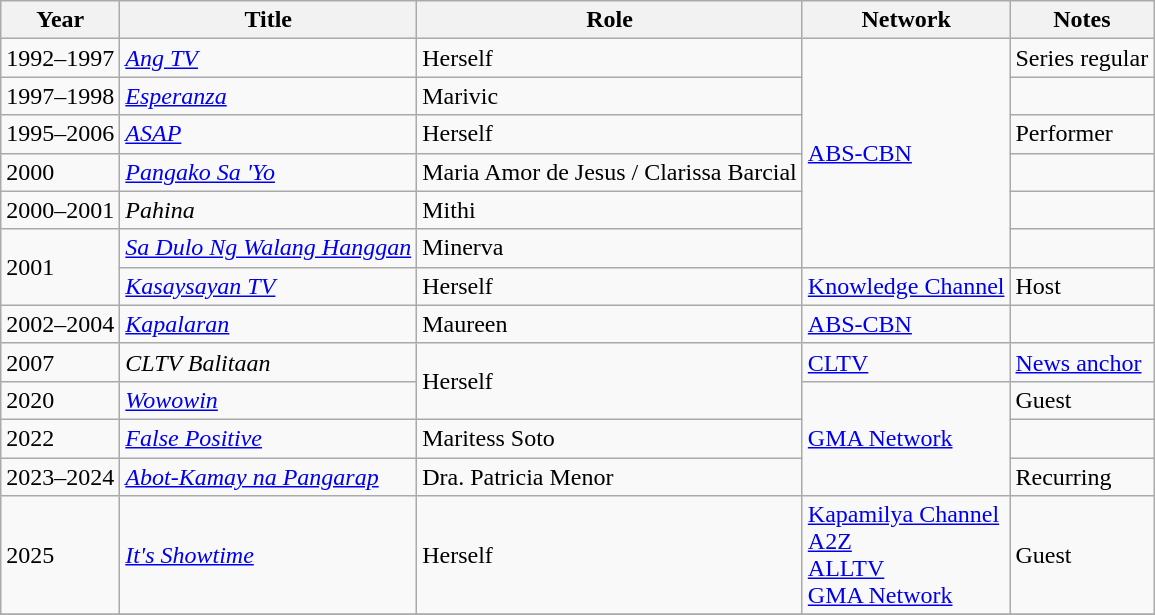<table class="wikitable sortable">
<tr>
<th>Year</th>
<th>Title</th>
<th>Role</th>
<th>Network</th>
<th class="unsortable">Notes</th>
</tr>
<tr>
<td>1992–1997</td>
<td><em><a href='#'>Ang TV</a></em></td>
<td>Herself</td>
<td rowspan="6"><a href='#'>ABS-CBN</a></td>
<td>Series regular</td>
</tr>
<tr>
<td>1997–1998</td>
<td><em><a href='#'>Esperanza</a></em></td>
<td>Marivic</td>
<td></td>
</tr>
<tr>
<td>1995–2006</td>
<td><em><a href='#'>ASAP</a></em></td>
<td>Herself</td>
<td>Performer</td>
</tr>
<tr>
<td>2000</td>
<td><em><a href='#'>Pangako Sa 'Yo</a></em></td>
<td>Maria Amor de Jesus / Clarissa Barcial</td>
<td></td>
</tr>
<tr>
<td>2000–2001</td>
<td><em>Pahina</em></td>
<td>Mithi</td>
<td></td>
</tr>
<tr>
<td rowspan="2">2001</td>
<td><em><a href='#'>Sa Dulo Ng Walang Hanggan</a></em></td>
<td>Minerva</td>
<td></td>
</tr>
<tr>
<td><em><a href='#'>Kasaysayan TV</a></em></td>
<td>Herself</td>
<td><a href='#'>Knowledge Channel</a></td>
<td>Host</td>
</tr>
<tr>
<td>2002–2004</td>
<td><em><a href='#'>Kapalaran</a></em></td>
<td>Maureen</td>
<td><a href='#'>ABS-CBN</a></td>
<td></td>
</tr>
<tr>
<td>2007</td>
<td><em>CLTV Balitaan</em></td>
<td rowspan="2">Herself</td>
<td><a href='#'>CLTV</a></td>
<td><a href='#'>News anchor</a></td>
</tr>
<tr>
<td>2020</td>
<td><em><a href='#'>Wowowin</a></em></td>
<td rowspan="3"><a href='#'>GMA Network</a></td>
<td>Guest</td>
</tr>
<tr>
<td>2022</td>
<td><em><a href='#'>False Positive</a></em></td>
<td>Maritess Soto</td>
<td></td>
</tr>
<tr>
<td>2023–2024</td>
<td><em><a href='#'>Abot-Kamay na Pangarap</a></em></td>
<td>Dra. Patricia Menor</td>
<td>Recurring</td>
</tr>
<tr>
<td>2025</td>
<td><em><a href='#'>It's Showtime</a></em></td>
<td>Herself</td>
<td><a href='#'>Kapamilya Channel</a><br><a href='#'>A2Z</a><br><a href='#'>ALLTV</a><br><a href='#'>GMA Network</a></td>
<td>Guest</td>
</tr>
<tr>
</tr>
</table>
